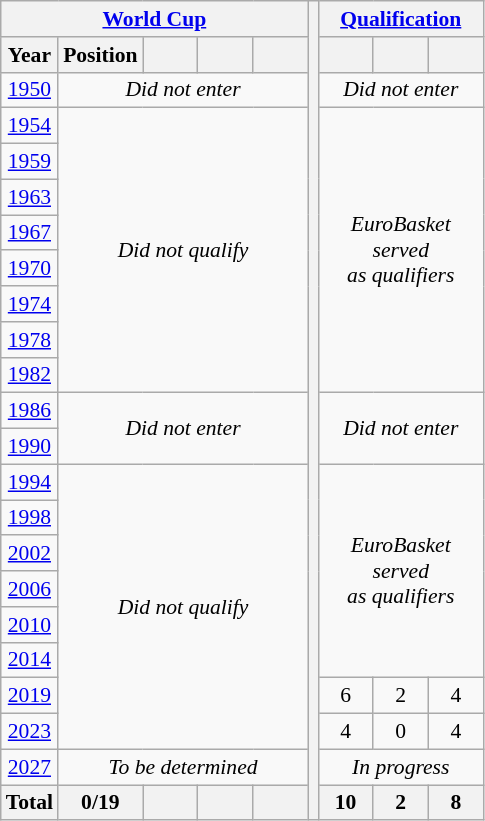<table class="wikitable" style="text-align: center;font-size:90%;">
<tr>
<th colspan=5><a href='#'>World Cup</a></th>
<th rowspan=23></th>
<th colspan=3><a href='#'>Qualification</a></th>
</tr>
<tr>
<th>Year</th>
<th>Position</th>
<th width=30></th>
<th width=30></th>
<th width=30></th>
<th width=30></th>
<th width=30></th>
<th width=30></th>
</tr>
<tr>
<td> <a href='#'>1950</a></td>
<td colspan=4><em>Did not enter</em></td>
<td colspan=3><em>Did not enter</em></td>
</tr>
<tr>
<td> <a href='#'>1954</a></td>
<td colspan=4 rowspan=8><em>Did not qualify</em></td>
<td colspan=3 rowspan=8><em>EuroBasket served<br>as qualifiers</em></td>
</tr>
<tr>
<td> <a href='#'>1959</a></td>
</tr>
<tr>
<td> <a href='#'>1963</a></td>
</tr>
<tr>
<td> <a href='#'>1967</a></td>
</tr>
<tr>
<td> <a href='#'>1970</a></td>
</tr>
<tr>
<td> <a href='#'>1974</a></td>
</tr>
<tr>
<td> <a href='#'>1978</a></td>
</tr>
<tr>
<td> <a href='#'>1982</a></td>
</tr>
<tr>
<td> <a href='#'>1986</a></td>
<td colspan=4 rowspan=2><em>Did not enter</em></td>
<td colspan=3 rowspan=2><em>Did not enter</em></td>
</tr>
<tr>
<td> <a href='#'>1990</a></td>
</tr>
<tr>
<td> <a href='#'>1994</a></td>
<td colspan=4 rowspan=8><em>Did not qualify</em></td>
<td colspan=3 rowspan=6><em>EuroBasket served<br>as qualifiers</em></td>
</tr>
<tr>
<td> <a href='#'>1998</a></td>
</tr>
<tr>
<td> <a href='#'>2002</a></td>
</tr>
<tr>
<td> <a href='#'>2006</a></td>
</tr>
<tr>
<td> <a href='#'>2010</a></td>
</tr>
<tr>
<td> <a href='#'>2014</a></td>
</tr>
<tr>
<td> <a href='#'>2019</a></td>
<td>6</td>
<td>2</td>
<td>4</td>
</tr>
<tr>
<td> <a href='#'>2023</a></td>
<td>4</td>
<td>0</td>
<td>4</td>
</tr>
<tr>
<td> <a href='#'>2027</a></td>
<td colspan=4><em>To be determined</em></td>
<td colspan=3><em>In progress</em></td>
</tr>
<tr>
<th>Total</th>
<th>0/19</th>
<th></th>
<th></th>
<th></th>
<th>10</th>
<th>2</th>
<th>8</th>
</tr>
</table>
